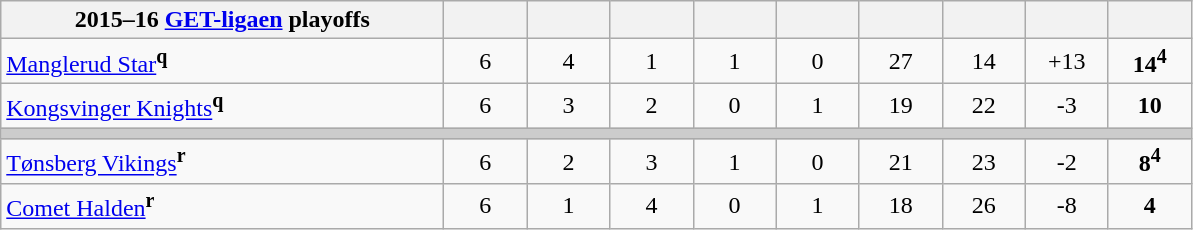<table class="wikitable">
<tr>
<th style="width:18em;">2015–16 <a href='#'>GET-ligaen</a> playoffs</th>
<th style="width:3em;"></th>
<th style="width:3em;"></th>
<th style="width:3em;"></th>
<th style="width:3em;"></th>
<th style="width:3em;"></th>
<th style="width:3em;"></th>
<th style="width:3em;"></th>
<th style="width:3em;"></th>
<th style="width:3em;"></th>
</tr>
<tr align=center>
<td align=left><a href='#'>Manglerud Star</a><sup><strong>q</strong></sup></td>
<td>6</td>
<td>4</td>
<td>1</td>
<td>1</td>
<td>0</td>
<td>27</td>
<td>14</td>
<td>+13</td>
<td><strong>14</strong><sup><strong>4</strong></sup></td>
</tr>
<tr align=center>
<td align=left><a href='#'>Kongsvinger Knights</a><sup><strong>q</strong></sup></td>
<td>6</td>
<td>3</td>
<td>2</td>
<td>0</td>
<td>1</td>
<td>19</td>
<td>22</td>
<td>-3</td>
<td><strong>10</strong></td>
</tr>
<tr bgcolor="#cccccc" class="unsortable">
<td colspan=10></td>
</tr>
<tr align=center>
<td align=left><a href='#'>Tønsberg Vikings</a><sup><strong>r</strong></sup></td>
<td>6</td>
<td>2</td>
<td>3</td>
<td>1</td>
<td>0</td>
<td>21</td>
<td>23</td>
<td>-2</td>
<td><strong>8</strong><sup><strong>4</strong></sup></td>
</tr>
<tr align=center>
<td align=left><a href='#'>Comet Halden</a><sup><strong>r</strong></sup></td>
<td>6</td>
<td>1</td>
<td>4</td>
<td>0</td>
<td>1</td>
<td>18</td>
<td>26</td>
<td>-8</td>
<td><strong>4</strong></td>
</tr>
</table>
